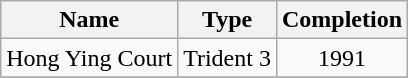<table class="wikitable" style="text-align: center">
<tr>
<th>Name</th>
<th>Type</th>
<th>Completion</th>
</tr>
<tr>
<td>Hong Ying Court</td>
<td rowspan="1">Trident 3</td>
<td rowspan="1">1991</td>
</tr>
<tr>
</tr>
</table>
